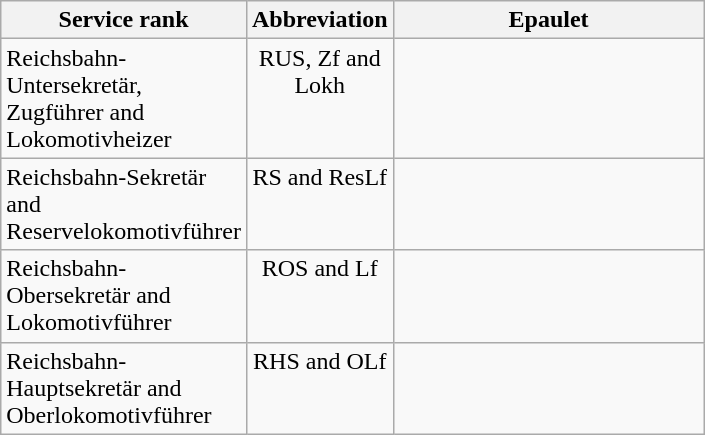<table class="wikitable">
<tr>
<th width="100">Service rank</th>
<th width="50">Abbreviation</th>
<th width="200">Epaulet</th>
</tr>
<tr>
<td>Reichsbahn-Untersekretär, Zugführer and Lokomotivheizer</td>
<td valign="top" align="center">RUS, Zf and Lokh</td>
<td valign="top" align="center"></td>
</tr>
<tr>
<td>Reichsbahn-Sekretär and Reservelokomotivführer</td>
<td valign="top" align="center">RS and ResLf</td>
<td valign="top" align="center"></td>
</tr>
<tr>
<td>Reichsbahn-Obersekretär and Lokomotivführer</td>
<td valign="top" align="center">ROS and Lf</td>
<td valign="top" align="center"></td>
</tr>
<tr>
<td>Reichsbahn-Hauptsekretär and Oberlokomotivführer</td>
<td valign="top" align="center">RHS and OLf</td>
<td valign="top" align="center"></td>
</tr>
</table>
